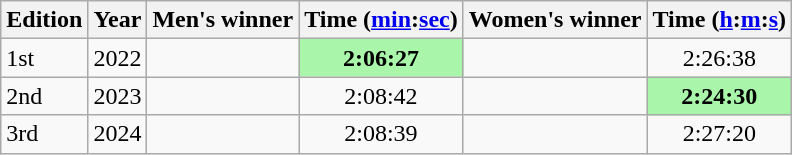<table class="wikitable">
<tr>
<th>Edition</th>
<th>Year</th>
<th>Men's winner</th>
<th>Time (<a href='#'>min</a>:<a href='#'>sec</a>)</th>
<th>Women's winner</th>
<th>Time (<a href='#'>h</a>:<a href='#'>m</a>:<a href='#'>s</a>)</th>
</tr>
<tr>
<td>1st</td>
<td>2022</td>
<td></td>
<td align=center bgcolor=#A9F5A9><strong>2:06:27</strong></td>
<td></td>
<td align=center>2:26:38</td>
</tr>
<tr>
<td>2nd</td>
<td>2023</td>
<td></td>
<td align=center>2:08:42</td>
<td></td>
<td align=center bgcolor=#A9F5A9><strong>2:24:30</strong></td>
</tr>
<tr>
<td>3rd</td>
<td>2024</td>
<td></td>
<td align=center>2:08:39</td>
<td></td>
<td align=center>2:27:20</td>
</tr>
</table>
